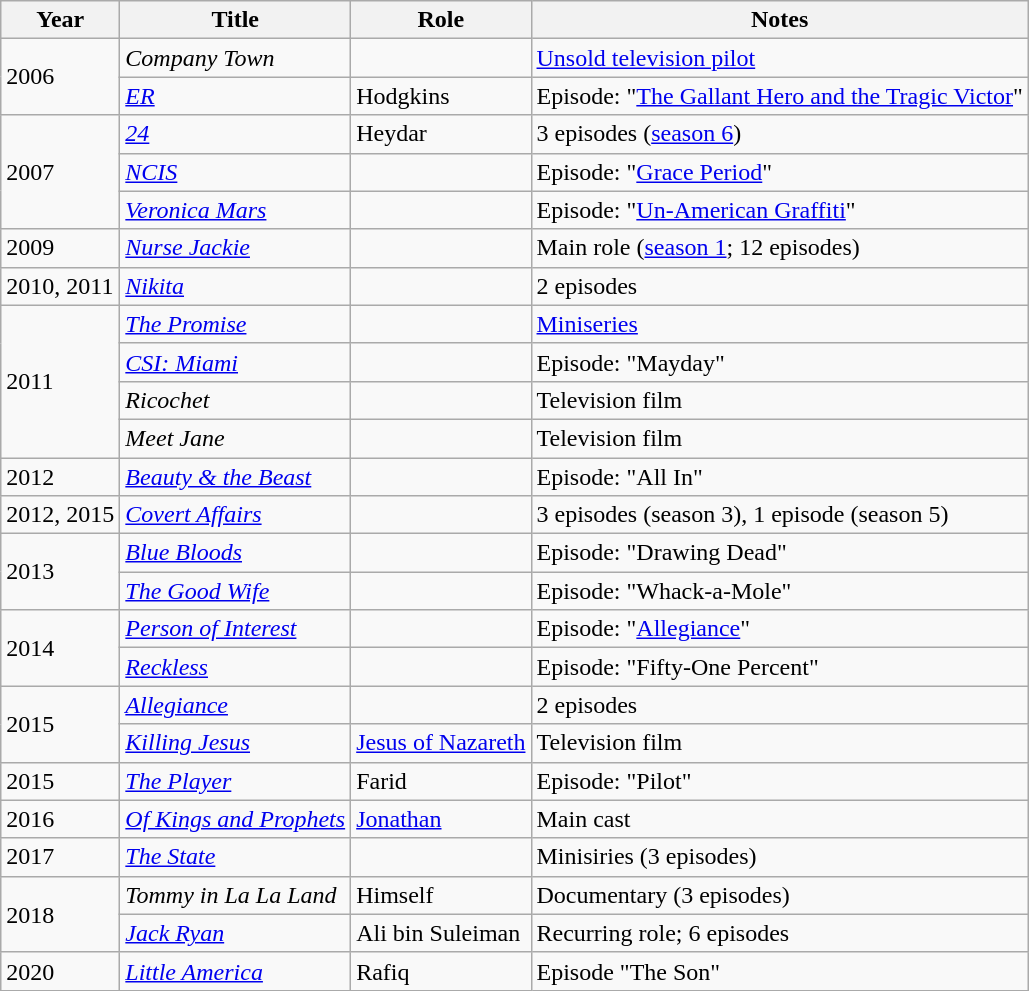<table class="wikitable plainrowheaders sortable">
<tr>
<th scope="col">Year</th>
<th scope="col">Title</th>
<th scope="col">Role</th>
<th scope="col" class="unsortable">Notes</th>
</tr>
<tr>
<td rowspan="2">2006</td>
<td scope="row"><em>Company Town</em></td>
<td></td>
<td><a href='#'>Unsold television pilot</a></td>
</tr>
<tr>
<td scope="row"><em><a href='#'>ER</a></em></td>
<td>Hodgkins</td>
<td>Episode: "<a href='#'>The Gallant Hero and the Tragic Victor</a>"</td>
</tr>
<tr>
<td rowspan="3">2007</td>
<td scope="row"><em><a href='#'>24</a></em></td>
<td>Heydar</td>
<td>3 episodes (<a href='#'>season 6</a>)</td>
</tr>
<tr>
<td scope="row"><em><a href='#'>NCIS</a></em></td>
<td></td>
<td>Episode: "<a href='#'>Grace Period</a>"</td>
</tr>
<tr>
<td scope="row"><em><a href='#'>Veronica Mars</a></em></td>
<td></td>
<td>Episode: "<a href='#'>Un-American Graffiti</a>"</td>
</tr>
<tr>
<td>2009</td>
<td scope="row"><em><a href='#'>Nurse Jackie</a></em></td>
<td></td>
<td>Main role (<a href='#'>season 1</a>; 12 episodes)</td>
</tr>
<tr>
<td>2010, 2011</td>
<td scope="row"><em><a href='#'>Nikita</a></em></td>
<td></td>
<td>2 episodes</td>
</tr>
<tr>
<td rowspan="4">2011</td>
<td scope="row"><em><a href='#'>The Promise</a></em></td>
<td></td>
<td><a href='#'>Miniseries</a></td>
</tr>
<tr>
<td scope="row"><em><a href='#'>CSI: Miami</a></em></td>
<td></td>
<td>Episode: "Mayday"</td>
</tr>
<tr>
<td scope="row"><em>Ricochet</em></td>
<td></td>
<td>Television film</td>
</tr>
<tr>
<td scope="row"><em>Meet Jane</em></td>
<td></td>
<td>Television film</td>
</tr>
<tr>
<td>2012</td>
<td scope="row"><em><a href='#'>Beauty & the Beast</a></em></td>
<td></td>
<td>Episode: "All In"</td>
</tr>
<tr>
<td>2012, 2015</td>
<td scope="row"><em><a href='#'>Covert Affairs</a></em></td>
<td></td>
<td>3 episodes (season 3), 1 episode (season 5)</td>
</tr>
<tr>
<td rowspan="2">2013</td>
<td scope="row"><em><a href='#'>Blue Bloods</a></em></td>
<td></td>
<td>Episode: "Drawing Dead"</td>
</tr>
<tr>
<td scope="row"><em><a href='#'>The Good Wife</a></em></td>
<td></td>
<td>Episode: "Whack-a-Mole"</td>
</tr>
<tr>
<td rowspan="2">2014</td>
<td scope="row"><em><a href='#'>Person of Interest</a></em></td>
<td></td>
<td>Episode: "<a href='#'>Allegiance</a>"</td>
</tr>
<tr>
<td scope="row"><em><a href='#'>Reckless</a></em></td>
<td></td>
<td>Episode: "Fifty-One Percent"</td>
</tr>
<tr>
<td rowspan="2">2015</td>
<td scope="row"><em><a href='#'>Allegiance</a></em></td>
<td></td>
<td>2 episodes</td>
</tr>
<tr>
<td scope="row"><em><a href='#'>Killing Jesus</a></em></td>
<td><a href='#'>Jesus of Nazareth</a></td>
<td>Television film</td>
</tr>
<tr>
<td>2015</td>
<td scope="row"><em><a href='#'>The Player</a></em></td>
<td>Farid</td>
<td>Episode: "Pilot"</td>
</tr>
<tr>
<td>2016</td>
<td scope="row"><em><a href='#'>Of Kings and Prophets</a></em></td>
<td><a href='#'>Jonathan</a></td>
<td>Main cast</td>
</tr>
<tr>
<td>2017</td>
<td scope="row"><em><a href='#'>The State</a></em></td>
<td></td>
<td>Minisiries (3 episodes)</td>
</tr>
<tr>
<td rowspan="2">2018</td>
<td scope="row"><em>Tommy in La La Land</em></td>
<td>Himself</td>
<td>Documentary (3 episodes)</td>
</tr>
<tr>
<td scope="row"><em><a href='#'>Jack Ryan</a></em></td>
<td>Ali bin Suleiman</td>
<td>Recurring role; 6 episodes</td>
</tr>
<tr>
<td>2020</td>
<td scope="row"><em><a href='#'>Little America</a></em></td>
<td>Rafiq</td>
<td>Episode "The Son"</td>
</tr>
</table>
